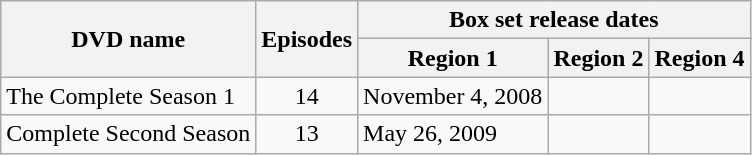<table class="wikitable">
<tr>
<th rowspan="2">DVD name</th>
<th rowspan="2">Episodes</th>
<th colspan="3">Box set release dates</th>
</tr>
<tr>
<th>Region 1</th>
<th>Region 2</th>
<th>Region 4</th>
</tr>
<tr>
<td>The Complete Season 1</td>
<td style="text-align:center;">14</td>
<td>November 4, 2008</td>
<td></td>
<td></td>
</tr>
<tr>
<td>Complete Second Season</td>
<td style="text-align:center;">13</td>
<td>May 26, 2009</td>
<td></td>
<td></td>
</tr>
</table>
